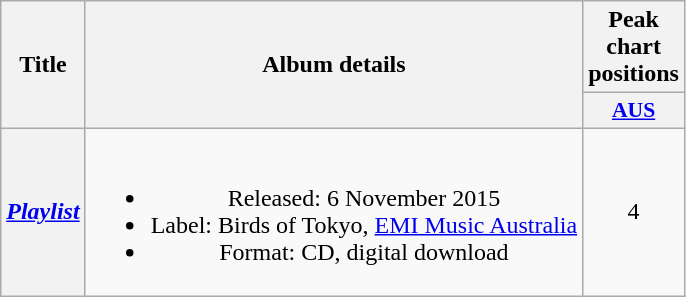<table class="wikitable plainrowheaders" style="text-align:center;">
<tr>
<th scope="col" rowspan="2">Title</th>
<th scope="col" rowspan="2">Album details</th>
<th scope="col">Peak chart<br>positions</th>
</tr>
<tr>
<th scope="col" style="width:3em; font-size:90%;"><a href='#'>AUS</a><br></th>
</tr>
<tr>
<th scope="row"><em><a href='#'>Playlist</a></em></th>
<td><br><ul><li>Released: 6 November 2015</li><li>Label: Birds of Tokyo, <a href='#'>EMI Music Australia</a></li><li>Format: CD, digital download</li></ul></td>
<td>4</td>
</tr>
</table>
